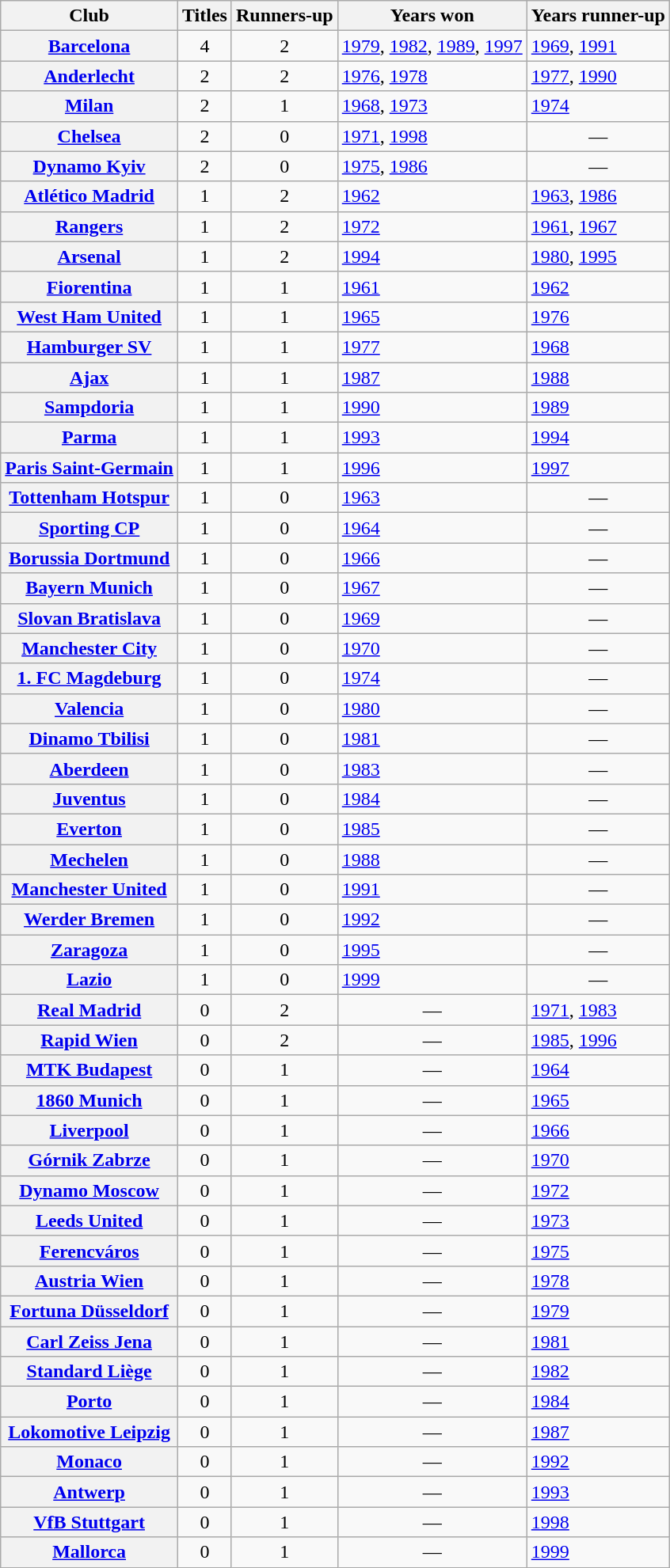<table class="wikitable plainrowheaders sortable">
<tr>
<th scope=col>Club</th>
<th scope=col>Titles</th>
<th scope=col>Runners-up</th>
<th scope=col class="unsortable">Years won</th>
<th scope=col class="unsortable">Years runner-up</th>
</tr>
<tr>
<th scope=row> <a href='#'>Barcelona</a></th>
<td align=center>4</td>
<td align=center>2</td>
<td><a href='#'>1979</a>, <a href='#'>1982</a>, <a href='#'>1989</a>, <a href='#'>1997</a></td>
<td><a href='#'>1969</a>, <a href='#'>1991</a></td>
</tr>
<tr>
<th scope=row> <a href='#'>Anderlecht</a></th>
<td align=center>2</td>
<td align=center>2</td>
<td><a href='#'>1976</a>, <a href='#'>1978</a></td>
<td><a href='#'>1977</a>, <a href='#'>1990</a></td>
</tr>
<tr>
<th scope=row> <a href='#'>Milan</a></th>
<td align=center>2</td>
<td align=center>1</td>
<td><a href='#'>1968</a>, <a href='#'>1973</a></td>
<td><a href='#'>1974</a></td>
</tr>
<tr>
<th scope=row> <a href='#'>Chelsea</a></th>
<td align=center>2</td>
<td align=center>0</td>
<td><a href='#'>1971</a>, <a href='#'>1998</a></td>
<td align=center>—</td>
</tr>
<tr>
<th scope=row> <a href='#'>Dynamo Kyiv</a></th>
<td align=center>2</td>
<td align=center>0</td>
<td><a href='#'>1975</a>, <a href='#'>1986</a></td>
<td align=center>—</td>
</tr>
<tr>
<th scope=row> <a href='#'>Atlético Madrid</a></th>
<td align=center>1</td>
<td align=center>2</td>
<td><a href='#'>1962</a></td>
<td><a href='#'>1963</a>, <a href='#'>1986</a></td>
</tr>
<tr>
<th scope=row> <a href='#'>Rangers</a></th>
<td align=center>1</td>
<td align=center>2</td>
<td><a href='#'>1972</a></td>
<td><a href='#'>1961</a>, <a href='#'>1967</a></td>
</tr>
<tr>
<th scope=row> <a href='#'>Arsenal</a></th>
<td align=center>1</td>
<td align=center>2</td>
<td><a href='#'>1994</a></td>
<td><a href='#'>1980</a>, <a href='#'>1995</a></td>
</tr>
<tr>
<th scope=row> <a href='#'>Fiorentina</a></th>
<td align=center>1</td>
<td align=center>1</td>
<td><a href='#'>1961</a></td>
<td><a href='#'>1962</a></td>
</tr>
<tr>
<th scope=row> <a href='#'>West Ham United</a></th>
<td align=center>1</td>
<td align=center>1</td>
<td><a href='#'>1965</a></td>
<td><a href='#'>1976</a></td>
</tr>
<tr>
<th scope=row> <a href='#'>Hamburger SV</a></th>
<td align=center>1</td>
<td align=center>1</td>
<td><a href='#'>1977</a></td>
<td><a href='#'>1968</a></td>
</tr>
<tr>
<th scope=row> <a href='#'>Ajax</a></th>
<td align=center>1</td>
<td align=center>1</td>
<td><a href='#'>1987</a></td>
<td><a href='#'>1988</a></td>
</tr>
<tr>
<th scope=row> <a href='#'>Sampdoria</a></th>
<td align=center>1</td>
<td align=center>1</td>
<td><a href='#'>1990</a></td>
<td><a href='#'>1989</a></td>
</tr>
<tr>
<th scope=row> <a href='#'>Parma</a></th>
<td align=center>1</td>
<td align=center>1</td>
<td><a href='#'>1993</a></td>
<td><a href='#'>1994</a></td>
</tr>
<tr>
<th scope=row> <a href='#'>Paris Saint-Germain</a></th>
<td align=center>1</td>
<td align=center>1</td>
<td><a href='#'>1996</a></td>
<td><a href='#'>1997</a></td>
</tr>
<tr>
<th scope=row> <a href='#'>Tottenham Hotspur</a></th>
<td align=center>1</td>
<td align=center>0</td>
<td><a href='#'>1963</a></td>
<td align=center>—</td>
</tr>
<tr>
<th scope=row> <a href='#'>Sporting CP</a></th>
<td align=center>1</td>
<td align=center>0</td>
<td><a href='#'>1964</a></td>
<td align=center>—</td>
</tr>
<tr>
<th scope=row> <a href='#'>Borussia Dortmund</a></th>
<td align=center>1</td>
<td align=center>0</td>
<td><a href='#'>1966</a></td>
<td align=center>—</td>
</tr>
<tr>
<th scope=row> <a href='#'>Bayern Munich</a></th>
<td align=center>1</td>
<td align=center>0</td>
<td><a href='#'>1967</a></td>
<td align=center>—</td>
</tr>
<tr>
<th scope=row> <a href='#'>Slovan Bratislava</a></th>
<td align=center>1</td>
<td align=center>0</td>
<td><a href='#'>1969</a></td>
<td align=center>—</td>
</tr>
<tr>
<th scope=row> <a href='#'>Manchester City</a></th>
<td align=center>1</td>
<td align=center>0</td>
<td><a href='#'>1970</a></td>
<td align=center>—</td>
</tr>
<tr>
<th scope=row> <a href='#'>1. FC Magdeburg</a></th>
<td align=center>1</td>
<td align=center>0</td>
<td><a href='#'>1974</a></td>
<td align=center>—</td>
</tr>
<tr>
<th scope=row> <a href='#'>Valencia</a></th>
<td align=center>1</td>
<td align=center>0</td>
<td><a href='#'>1980</a></td>
<td align=center>—</td>
</tr>
<tr>
<th scope=row> <a href='#'>Dinamo Tbilisi</a></th>
<td align=center>1</td>
<td align=center>0</td>
<td><a href='#'>1981</a></td>
<td align=center>—</td>
</tr>
<tr>
<th scope=row> <a href='#'>Aberdeen</a></th>
<td align=center>1</td>
<td align=center>0</td>
<td><a href='#'>1983</a></td>
<td align=center>—</td>
</tr>
<tr>
<th scope=row> <a href='#'>Juventus</a></th>
<td align=center>1</td>
<td align=center>0</td>
<td><a href='#'>1984</a></td>
<td align=center>—</td>
</tr>
<tr>
<th scope=row> <a href='#'>Everton</a></th>
<td align=center>1</td>
<td align=center>0</td>
<td><a href='#'>1985</a></td>
<td align=center>—</td>
</tr>
<tr>
<th scope=row> <a href='#'>Mechelen</a></th>
<td align=center>1</td>
<td align=center>0</td>
<td><a href='#'>1988</a></td>
<td align=center>—</td>
</tr>
<tr>
<th scope=row> <a href='#'>Manchester United</a></th>
<td align=center>1</td>
<td align=center>0</td>
<td><a href='#'>1991</a></td>
<td align=center>—</td>
</tr>
<tr>
<th scope=row> <a href='#'>Werder Bremen</a></th>
<td align=center>1</td>
<td align=center>0</td>
<td><a href='#'>1992</a></td>
<td align=center>—</td>
</tr>
<tr>
<th scope=row> <a href='#'>Zaragoza</a></th>
<td align=center>1</td>
<td align=center>0</td>
<td><a href='#'>1995</a></td>
<td align=center>—</td>
</tr>
<tr>
<th scope=row> <a href='#'>Lazio</a></th>
<td align=center>1</td>
<td align=center>0</td>
<td><a href='#'>1999</a></td>
<td align=center>—</td>
</tr>
<tr>
<th scope=row> <a href='#'>Real Madrid</a></th>
<td align=center>0</td>
<td align=center>2</td>
<td align=center>—</td>
<td><a href='#'>1971</a>, <a href='#'>1983</a></td>
</tr>
<tr>
<th scope=row> <a href='#'>Rapid Wien</a></th>
<td align=center>0</td>
<td align=center>2</td>
<td align=center>—</td>
<td><a href='#'>1985</a>, <a href='#'>1996</a></td>
</tr>
<tr>
<th scope=row> <a href='#'>MTK Budapest</a></th>
<td align=center>0</td>
<td align=center>1</td>
<td align=center>—</td>
<td><a href='#'>1964</a></td>
</tr>
<tr>
<th scope=row> <a href='#'>1860 Munich</a></th>
<td align=center>0</td>
<td align=center>1</td>
<td align=center>—</td>
<td><a href='#'>1965</a></td>
</tr>
<tr>
<th scope=row> <a href='#'>Liverpool</a></th>
<td align=center>0</td>
<td align=center>1</td>
<td align=center>—</td>
<td><a href='#'>1966</a></td>
</tr>
<tr>
<th scope=row> <a href='#'>Górnik Zabrze</a></th>
<td align=center>0</td>
<td align=center>1</td>
<td align=center>—</td>
<td><a href='#'>1970</a></td>
</tr>
<tr>
<th scope=row> <a href='#'>Dynamo Moscow</a></th>
<td align=center>0</td>
<td align=center>1</td>
<td align=center>—</td>
<td><a href='#'>1972</a></td>
</tr>
<tr>
<th scope=row> <a href='#'>Leeds United</a></th>
<td align=center>0</td>
<td align=center>1</td>
<td align=center>—</td>
<td><a href='#'>1973</a></td>
</tr>
<tr>
<th scope=row> <a href='#'>Ferencváros</a></th>
<td align=center>0</td>
<td align=center>1</td>
<td align=center>—</td>
<td><a href='#'>1975</a></td>
</tr>
<tr>
<th scope=row> <a href='#'>Austria Wien</a></th>
<td align=center>0</td>
<td align=center>1</td>
<td align=center>—</td>
<td><a href='#'>1978</a></td>
</tr>
<tr>
<th scope=row> <a href='#'>Fortuna Düsseldorf</a></th>
<td align=center>0</td>
<td align=center>1</td>
<td align=center>—</td>
<td><a href='#'>1979</a></td>
</tr>
<tr>
<th scope=row> <a href='#'>Carl Zeiss Jena</a></th>
<td align=center>0</td>
<td align=center>1</td>
<td align=center>—</td>
<td><a href='#'>1981</a></td>
</tr>
<tr>
<th scope=row> <a href='#'>Standard Liège</a></th>
<td align=center>0</td>
<td align=center>1</td>
<td align=center>—</td>
<td><a href='#'>1982</a></td>
</tr>
<tr>
<th scope=row> <a href='#'>Porto</a></th>
<td align=center>0</td>
<td align=center>1</td>
<td align=center>—</td>
<td><a href='#'>1984</a></td>
</tr>
<tr>
<th scope=row> <a href='#'>Lokomotive Leipzig</a></th>
<td align=center>0</td>
<td align=center>1</td>
<td align=center>—</td>
<td><a href='#'>1987</a></td>
</tr>
<tr>
<th scope=row> <a href='#'>Monaco</a></th>
<td align=center>0</td>
<td align=center>1</td>
<td align=center>—</td>
<td><a href='#'>1992</a></td>
</tr>
<tr>
<th scope=row> <a href='#'>Antwerp</a></th>
<td align=center>0</td>
<td align=center>1</td>
<td align=center>—</td>
<td><a href='#'>1993</a></td>
</tr>
<tr>
<th scope=row> <a href='#'>VfB Stuttgart</a></th>
<td align=center>0</td>
<td align=center>1</td>
<td align=center>—</td>
<td><a href='#'>1998</a></td>
</tr>
<tr>
<th scope=row> <a href='#'>Mallorca</a></th>
<td align=center>0</td>
<td align=center>1</td>
<td align=center>—</td>
<td><a href='#'>1999</a></td>
</tr>
</table>
